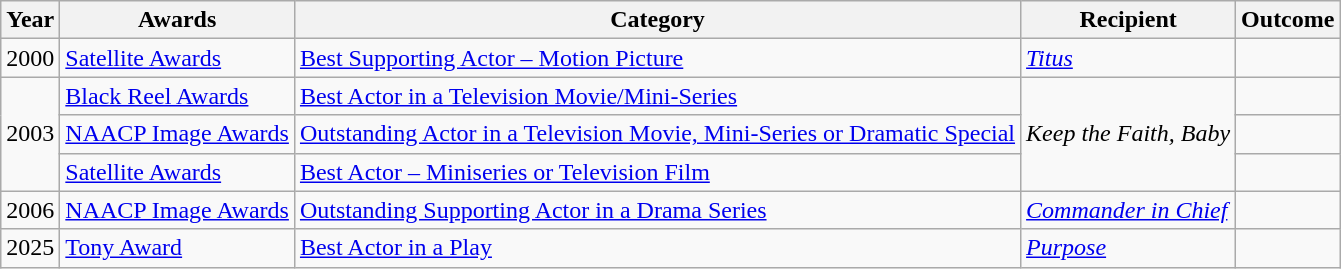<table class="wikitable sortable">
<tr>
<th>Year</th>
<th>Awards</th>
<th>Category</th>
<th>Recipient</th>
<th>Outcome</th>
</tr>
<tr>
<td>2000</td>
<td><a href='#'>Satellite Awards</a></td>
<td><a href='#'>Best Supporting Actor – Motion Picture</a></td>
<td><a href='#'><em>Titus</em></a></td>
<td></td>
</tr>
<tr>
<td rowspan=3>2003</td>
<td><a href='#'>Black Reel Awards</a></td>
<td><a href='#'>Best Actor in a Television Movie/Mini-Series</a></td>
<td rowspan=3><em>Keep the Faith, Baby</em></td>
<td></td>
</tr>
<tr>
<td><a href='#'>NAACP Image Awards</a></td>
<td><a href='#'>Outstanding Actor in a Television Movie, Mini-Series or Dramatic Special</a></td>
<td></td>
</tr>
<tr>
<td><a href='#'>Satellite Awards</a></td>
<td><a href='#'>Best Actor – Miniseries or Television Film</a></td>
<td></td>
</tr>
<tr>
<td>2006</td>
<td><a href='#'>NAACP Image Awards</a></td>
<td><a href='#'>Outstanding Supporting Actor in a Drama Series</a></td>
<td><a href='#'><em>Commander in Chief</em></a></td>
<td></td>
</tr>
<tr>
<td>2025</td>
<td><a href='#'>Tony Award</a></td>
<td><a href='#'>Best Actor in a Play</a></td>
<td><em><a href='#'>Purpose</a></em></td>
<td></td>
</tr>
</table>
